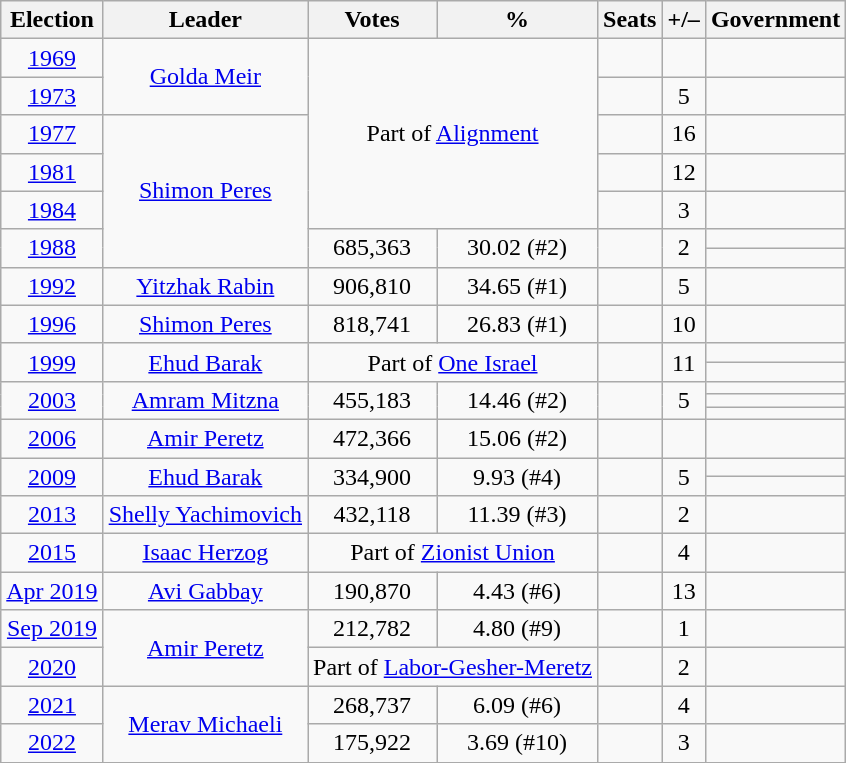<table class=wikitable style=text-align:center>
<tr>
<th>Election</th>
<th>Leader</th>
<th>Votes</th>
<th>%</th>
<th>Seats</th>
<th>+/–</th>
<th>Government</th>
</tr>
<tr>
<td><a href='#'>1969</a></td>
<td rowspan=2><a href='#'>Golda Meir</a></td>
<td colspan=2 rowspan=5>Part of <a href='#'>Alignment</a></td>
<td></td>
<td></td>
<td></td>
</tr>
<tr>
<td><a href='#'>1973</a></td>
<td></td>
<td> 5</td>
<td></td>
</tr>
<tr>
<td><a href='#'>1977</a></td>
<td rowspan=5><a href='#'>Shimon Peres</a></td>
<td></td>
<td> 16</td>
<td></td>
</tr>
<tr>
<td><a href='#'>1981</a></td>
<td></td>
<td> 12</td>
<td></td>
</tr>
<tr>
<td><a href='#'>1984</a></td>
<td></td>
<td> 3</td>
<td></td>
</tr>
<tr>
<td rowspan=2><a href='#'>1988</a></td>
<td rowspan=2>685,363</td>
<td rowspan=2>30.02 (#2)</td>
<td rowspan=2></td>
<td rowspan=2> 2</td>
<td></td>
</tr>
<tr>
<td></td>
</tr>
<tr>
<td><a href='#'>1992</a></td>
<td><a href='#'>Yitzhak Rabin</a></td>
<td>906,810</td>
<td>34.65 (#1)</td>
<td></td>
<td> 5</td>
<td></td>
</tr>
<tr>
<td><a href='#'>1996</a></td>
<td><a href='#'>Shimon Peres</a></td>
<td>818,741</td>
<td>26.83 (#1)</td>
<td></td>
<td> 10</td>
<td></td>
</tr>
<tr>
<td rowspan=2><a href='#'>1999</a></td>
<td rowspan=2><a href='#'>Ehud Barak</a></td>
<td rowspan=2 colspan=2 align=center>Part of <a href='#'>One Israel</a></td>
<td rowspan=2></td>
<td rowspan=2> 11</td>
<td></td>
</tr>
<tr>
<td></td>
</tr>
<tr>
<td rowspan=3><a href='#'>2003</a></td>
<td rowspan=3><a href='#'>Amram Mitzna</a></td>
<td rowspan=3>455,183</td>
<td rowspan=3>14.46 (#2)</td>
<td rowspan=3></td>
<td rowspan=3> 5</td>
<td></td>
</tr>
<tr>
<td></td>
</tr>
<tr>
<td></td>
</tr>
<tr>
<td><a href='#'>2006</a></td>
<td><a href='#'>Amir Peretz</a></td>
<td>472,366</td>
<td>15.06 (#2)</td>
<td></td>
<td></td>
<td></td>
</tr>
<tr>
<td rowspan=2><a href='#'>2009</a></td>
<td rowspan=2><a href='#'>Ehud Barak</a></td>
<td rowspan=2>334,900</td>
<td rowspan=2>9.93 (#4)</td>
<td rowspan=2></td>
<td rowspan=2> 5</td>
<td></td>
</tr>
<tr>
<td></td>
</tr>
<tr>
<td><a href='#'>2013</a></td>
<td><a href='#'>Shelly Yachimovich</a></td>
<td>432,118</td>
<td>11.39 (#3)</td>
<td></td>
<td> 2</td>
<td></td>
</tr>
<tr>
<td><a href='#'>2015</a></td>
<td><a href='#'>Isaac Herzog</a></td>
<td colspan=2>Part of <a href='#'>Zionist Union</a></td>
<td></td>
<td> 4</td>
<td></td>
</tr>
<tr>
<td><a href='#'>Apr 2019</a></td>
<td><a href='#'>Avi Gabbay</a></td>
<td>190,870</td>
<td>4.43 (#6)</td>
<td></td>
<td> 13</td>
<td></td>
</tr>
<tr>
<td><a href='#'>Sep 2019</a></td>
<td rowspan=2><a href='#'>Amir Peretz</a></td>
<td>212,782</td>
<td>4.80 (#9)</td>
<td></td>
<td> 1</td>
<td></td>
</tr>
<tr>
<td><a href='#'>2020</a></td>
<td colspan=2>Part of <a href='#'>Labor-Gesher-Meretz</a></td>
<td></td>
<td> 2</td>
<td></td>
</tr>
<tr>
<td><a href='#'>2021</a></td>
<td rowspan=2><a href='#'>Merav Michaeli</a></td>
<td>268,737</td>
<td>6.09 (#6)</td>
<td></td>
<td> 4</td>
<td></td>
</tr>
<tr>
<td><a href='#'>2022</a></td>
<td>175,922</td>
<td>3.69 (#10)</td>
<td></td>
<td> 3</td>
<td></td>
</tr>
<tr>
</tr>
</table>
